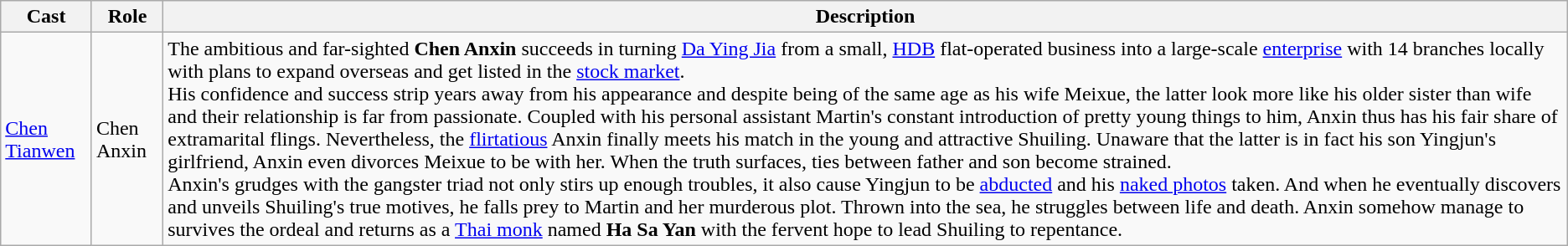<table class="wikitable">
<tr>
<th>Cast</th>
<th>Role</th>
<th>Description</th>
</tr>
<tr>
<td><a href='#'>Chen Tianwen</a></td>
<td>Chen Anxin</td>
<td>The ambitious and far-sighted <strong>Chen Anxin</strong> succeeds in turning <a href='#'>Da Ying Jia</a> from a small, <a href='#'>HDB</a> flat-operated business into a large-scale <a href='#'>enterprise</a> with 14 branches locally with plans to expand overseas and get listed in the <a href='#'>stock market</a>.<br>His confidence and success strip years away from his appearance and despite being of the same age as his wife Meixue, the latter look more like his older sister than wife and their relationship is far from passionate. Coupled with his personal assistant Martin's constant introduction of pretty young things to him, Anxin thus has his fair share of extramarital flings. Nevertheless, the <a href='#'>flirtatious</a> Anxin finally meets his match in the young and attractive Shuiling. Unaware that the latter is in fact his son Yingjun's girlfriend, Anxin even divorces Meixue to be with her. When the truth surfaces, ties between father and son become strained.<br>Anxin's grudges with the gangster triad not only stirs up enough troubles, it also cause Yingjun to be <a href='#'>abducted</a> and his <a href='#'>naked photos</a> taken. And when he eventually discovers and unveils Shuiling's true motives, he falls prey to Martin and her murderous plot. Thrown into the sea, he struggles between life and death. Anxin somehow manage to survives the ordeal and returns as a <a href='#'>Thai monk</a> named <strong>Ha Sa Yan</strong> with the fervent hope to lead Shuiling to repentance.</td>
</tr>
</table>
